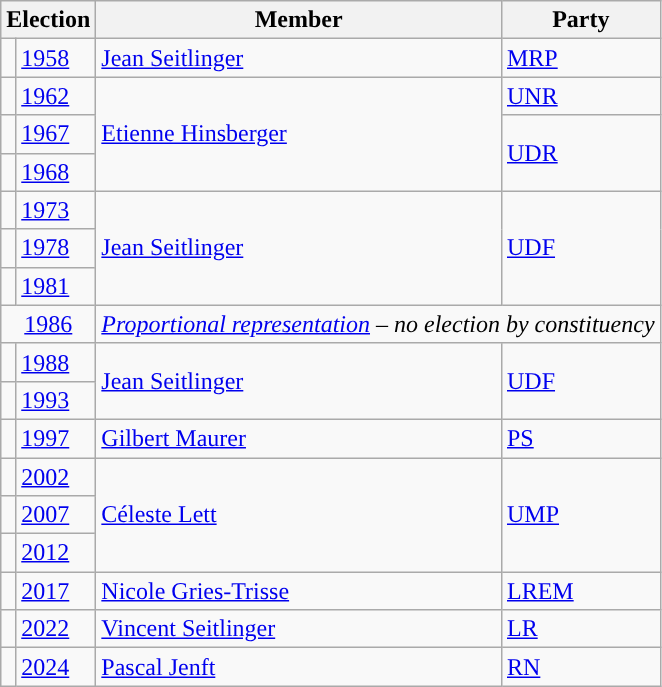<table class="wikitable">
<tr>
<th colspan="2">Election</th>
<th>Member</th>
<th>Party</th>
</tr>
<tr>
<td style="color:inherit;background-color: "></td>
<td><a href='#'>1958</a></td>
<td><a href='#'>Jean Seitlinger</a></td>
<td><a href='#'>MRP</a></td>
</tr>
<tr>
<td style="color:inherit;background-color: "></td>
<td><a href='#'>1962</a></td>
<td rowspan="3"><a href='#'>Etienne Hinsberger</a></td>
<td><a href='#'>UNR</a></td>
</tr>
<tr>
<td style="color:inherit;background-color: "></td>
<td><a href='#'>1967</a></td>
<td rowspan="2"><a href='#'>UDR</a></td>
</tr>
<tr>
<td style="color:inherit;background-color: "></td>
<td><a href='#'>1968</a></td>
</tr>
<tr>
<td style="color:inherit;background-color: "></td>
<td><a href='#'>1973</a></td>
<td rowspan="3"><a href='#'>Jean Seitlinger</a></td>
<td rowspan="3"><a href='#'>UDF</a></td>
</tr>
<tr>
<td style="color:inherit;background-color: "></td>
<td><a href='#'>1978</a></td>
</tr>
<tr>
<td style="color:inherit;background-color: "></td>
<td><a href='#'>1981</a></td>
</tr>
<tr>
<td colspan="2" align="center"><a href='#'>1986</a></td>
<td colspan="2"><em><a href='#'>Proportional representation</a> – no election by constituency</em></td>
</tr>
<tr>
<td style="color:inherit;background-color: "></td>
<td><a href='#'>1988</a></td>
<td rowspan="2"><a href='#'>Jean Seitlinger</a></td>
<td rowspan="2"><a href='#'>UDF</a></td>
</tr>
<tr>
<td style="color:inherit;background-color: "></td>
<td><a href='#'>1993</a></td>
</tr>
<tr>
<td style="color:inherit;background-color: "></td>
<td><a href='#'>1997</a></td>
<td><a href='#'>Gilbert Maurer</a></td>
<td><a href='#'>PS</a></td>
</tr>
<tr>
<td style="color:inherit;background-color: "></td>
<td><a href='#'>2002</a></td>
<td rowspan="3"><a href='#'>Céleste Lett</a></td>
<td rowspan="3"><a href='#'>UMP</a></td>
</tr>
<tr>
<td style="color:inherit;background-color: "></td>
<td><a href='#'>2007</a></td>
</tr>
<tr>
<td style="color:inherit;background-color: "></td>
<td><a href='#'>2012</a></td>
</tr>
<tr>
<td style="color:inherit;background-color: "></td>
<td><a href='#'>2017</a></td>
<td><a href='#'>Nicole Gries-Trisse</a></td>
<td><a href='#'>LREM</a></td>
</tr>
<tr>
<td style="color:inherit;background-color: "></td>
<td><a href='#'>2022</a></td>
<td><a href='#'>Vincent Seitlinger</a></td>
<td><a href='#'>LR</a></td>
</tr>
<tr>
<td style="color:inherit;background-color: "></td>
<td><a href='#'>2024</a></td>
<td><a href='#'>Pascal Jenft</a></td>
<td><a href='#'>RN</a></td>
</tr>
</table>
